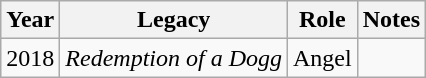<table class="wikitable plainrowheaders sortable" style="margin-right: 0;">
<tr>
<th>Year</th>
<th>Legacy</th>
<th>Role</th>
<th>Notes</th>
</tr>
<tr>
<td>2018</td>
<td><em>Redemption of a Dogg</em></td>
<td>Angel</td>
<td></td>
</tr>
</table>
